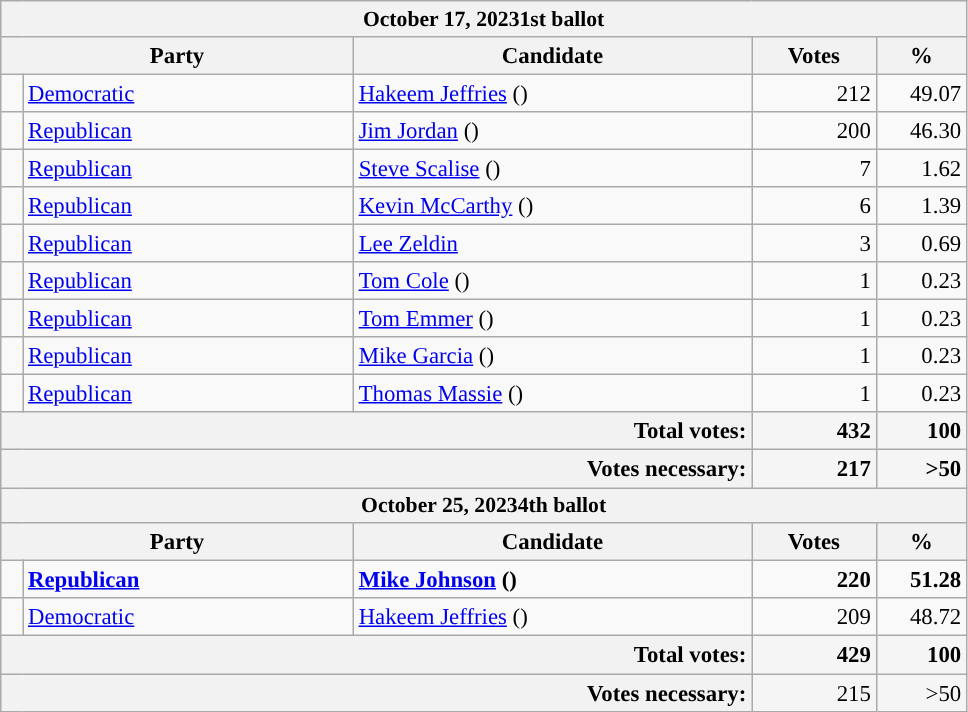<table class="wikitable" style="margin-right:1em; font-size:95%">
<tr>
<th colspan=5 style="font-size:95%">October 17, 20231st ballot</th>
</tr>
<tr>
<th scope="col" colspan="2" style="width: 15em">Party</th>
<th scope="col" style="width: 17em">Candidate</th>
<th scope="col" style="width: 5em">Votes</th>
<th scope="col" style="width: 3.5em">%</th>
</tr>
<tr>
<td style="width: 0.5em; background:"></td>
<td><a href='#'>Democratic</a></td>
<td><a href='#'>Hakeem Jeffries</a> ()</td>
<td style="text-align:right">212</td>
<td style="text-align:right">49.07</td>
</tr>
<tr>
<td style="background:"></td>
<td><a href='#'>Republican</a></td>
<td><a href='#'>Jim Jordan</a> ()</td>
<td style="text-align:right">200</td>
<td style="text-align:right">46.30</td>
</tr>
<tr>
<td style="background:"></td>
<td><a href='#'>Republican</a></td>
<td><a href='#'>Steve Scalise</a> ()</td>
<td style="text-align:right">7</td>
<td style="text-align:right">1.62</td>
</tr>
<tr>
<td style="background:"></td>
<td><a href='#'>Republican</a></td>
<td><a href='#'>Kevin McCarthy</a> ()</td>
<td style="text-align:right">6</td>
<td style="text-align:right">1.39</td>
</tr>
<tr>
<td style="background:"></td>
<td><a href='#'>Republican</a></td>
<td><a href='#'>Lee Zeldin</a></td>
<td style="text-align:right">3</td>
<td style="text-align:right">0.69</td>
</tr>
<tr>
<td style="background:"></td>
<td><a href='#'>Republican</a></td>
<td><a href='#'>Tom Cole</a> ()</td>
<td style="text-align:right">1</td>
<td style="text-align:right">0.23</td>
</tr>
<tr>
<td style="background:"></td>
<td><a href='#'>Republican</a></td>
<td><a href='#'>Tom Emmer</a> ()</td>
<td style="text-align:right">1</td>
<td style="text-align:right">0.23</td>
</tr>
<tr>
<td style="background:"></td>
<td><a href='#'>Republican</a></td>
<td><a href='#'>Mike Garcia</a> ()</td>
<td style="text-align:right">1</td>
<td style="text-align:right">0.23</td>
</tr>
<tr>
<td style="background:"></td>
<td><a href='#'>Republican</a></td>
<td><a href='#'>Thomas Massie</a> ()</td>
<td style="text-align:right">1</td>
<td style="text-align:right">0.23</td>
</tr>
<tr>
<th colspan=3 style="text-align:right">Total votes:</th>
<td style="text-align:right; background:#f5f5f5"><strong>432</strong></td>
<td style="text-align:right; background:#f5f5f5"><strong>100</strong></td>
</tr>
<tr>
<th colspan=3 style="text-align:right">Votes necessary:</th>
<td style="text-align:right; background:#f5f5f5"><strong>217</strong></td>
<td style="text-align:right; background:#f5f5f5"><strong>>50</strong></td>
</tr>
<tr>
<th colspan=5 style="font-size:95%">October 25, 20234th ballot</th>
</tr>
<tr>
<th scope="col" colspan="2" style="width: 15em">Party</th>
<th scope="col" style="width: 17em">Candidate</th>
<th scope="col" style="width: 5em">Votes</th>
<th scope="col" style="width: 3.5em">%</th>
</tr>
<tr>
<td style="background:"></td>
<td><strong><a href='#'>Republican</a></strong></td>
<td><strong><a href='#'>Mike Johnson</a> ()</strong></td>
<td style="text-align:right"><strong>220</strong></td>
<td style="text-align:right"><strong>51.28</strong></td>
</tr>
<tr>
<td style="background:"></td>
<td><a href='#'>Democratic</a></td>
<td><a href='#'>Hakeem Jeffries</a> ()</td>
<td style="text-align:right">209</td>
<td style="text-align:right">48.72</td>
</tr>
<tr>
<th colspan=3 style="text-align:right">Total votes:</th>
<td style="text-align:right; background:#f5f5f5"><strong>429</strong></td>
<td style="text-align:right; background:#f5f5f5"><strong>100</strong></td>
</tr>
<tr>
<th colspan=3 style="text-align:right">Votes necessary:</th>
<td style="text-align:right; background:#f5f5f5">215</td>
<td style="text-align:right; background:#f5f5f5">>50</td>
</tr>
</table>
